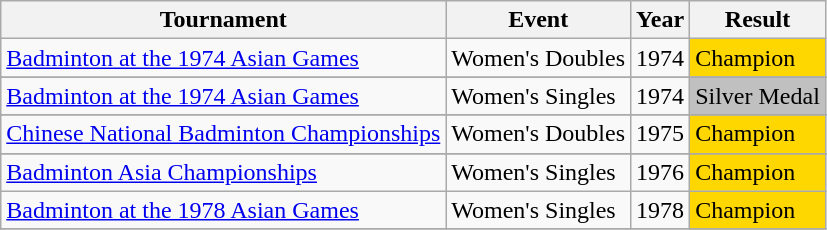<table class="wikitable">
<tr>
<th>Tournament</th>
<th>Event</th>
<th>Year</th>
<th>Result</th>
</tr>
<tr>
<td><a href='#'>Badminton at the 1974 Asian Games</a></td>
<td>Women's Doubles</td>
<td>1974</td>
<td bgcolor="#ffd700">Champion</td>
</tr>
<tr>
</tr>
<tr>
<td rowspan=1><a href='#'>Badminton at the 1974 Asian Games</a></td>
<td>Women's Singles</td>
<td>1974</td>
<td bgcolor="#c0c0c0">Silver Medal</td>
</tr>
<tr>
</tr>
<tr>
<td rowspan=1><a href='#'>Chinese National Badminton Championships</a></td>
<td>Women's Doubles</td>
<td>1975</td>
<td bgcolor="Gold">Champion</td>
</tr>
<tr>
</tr>
<tr>
<td rowspan=1><a href='#'>Badminton Asia Championships</a></td>
<td>Women's Singles</td>
<td>1976</td>
<td bgcolor="Gold">Champion</td>
</tr>
<tr>
<td rowspan=1><a href='#'>Badminton at the 1978 Asian Games</a></td>
<td>Women's Singles</td>
<td>1978</td>
<td bgcolor="#ffd700">Champion</td>
</tr>
<tr>
</tr>
</table>
